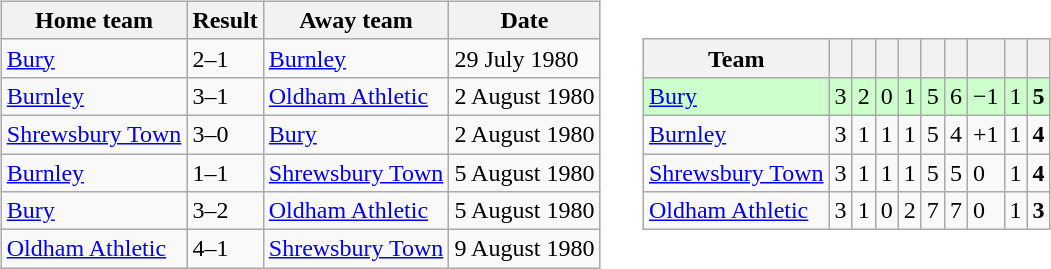<table>
<tr>
<td><br><table class="wikitable">
<tr>
<th>Home team</th>
<th>Result</th>
<th>Away team</th>
<th>Date</th>
</tr>
<tr>
<td><a href='#'>Bury</a></td>
<td>2–1</td>
<td><a href='#'>Burnley</a></td>
<td>29 July 1980</td>
</tr>
<tr>
<td><a href='#'>Burnley</a></td>
<td>3–1</td>
<td><a href='#'>Oldham Athletic</a></td>
<td>2 August 1980</td>
</tr>
<tr>
<td><a href='#'>Shrewsbury Town</a></td>
<td>3–0</td>
<td><a href='#'>Bury</a></td>
<td>2 August 1980</td>
</tr>
<tr>
<td><a href='#'>Burnley</a></td>
<td>1–1</td>
<td><a href='#'>Shrewsbury Town</a></td>
<td>5 August 1980</td>
</tr>
<tr>
<td><a href='#'>Bury</a></td>
<td>3–2</td>
<td><a href='#'>Oldham Athletic</a></td>
<td>5 August 1980</td>
</tr>
<tr>
<td><a href='#'>Oldham Athletic</a></td>
<td>4–1</td>
<td><a href='#'>Shrewsbury Town</a></td>
<td>9 August 1980</td>
</tr>
</table>
</td>
<td> </td>
<td><br><table class="wikitable">
<tr>
<th>Team</th>
<th></th>
<th></th>
<th></th>
<th></th>
<th></th>
<th></th>
<th></th>
<th></th>
<th></th>
</tr>
<tr bgcolor="#ccffcc">
<td><a href='#'>Bury</a></td>
<td>3</td>
<td>2</td>
<td>0</td>
<td>1</td>
<td>5</td>
<td>6</td>
<td>−1</td>
<td>1</td>
<td><strong>5</strong></td>
</tr>
<tr>
<td><a href='#'>Burnley</a></td>
<td>3</td>
<td>1</td>
<td>1</td>
<td>1</td>
<td>5</td>
<td>4</td>
<td>+1</td>
<td>1</td>
<td><strong>4</strong></td>
</tr>
<tr>
<td><a href='#'>Shrewsbury Town</a></td>
<td>3</td>
<td>1</td>
<td>1</td>
<td>1</td>
<td>5</td>
<td>5</td>
<td>0</td>
<td>1</td>
<td><strong>4</strong></td>
</tr>
<tr>
<td><a href='#'>Oldham Athletic</a></td>
<td>3</td>
<td>1</td>
<td>0</td>
<td>2</td>
<td>7</td>
<td>7</td>
<td>0</td>
<td>1</td>
<td><strong>3</strong></td>
</tr>
</table>
</td>
</tr>
</table>
